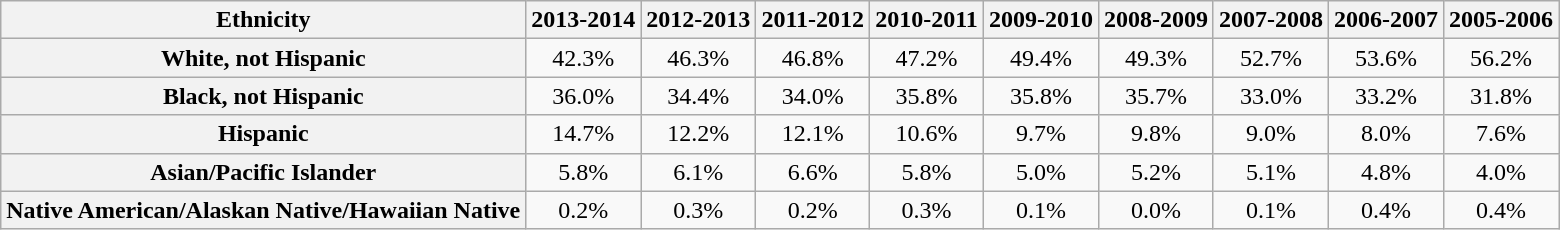<table class="wikitable" style="text-align:center">
<tr>
<th>Ethnicity</th>
<th>2013-2014</th>
<th>2012-2013</th>
<th>2011-2012</th>
<th>2010-2011</th>
<th>2009-2010</th>
<th>2008-2009</th>
<th>2007-2008</th>
<th>2006-2007</th>
<th>2005-2006</th>
</tr>
<tr>
<th>White, not Hispanic</th>
<td>42.3%</td>
<td>46.3%</td>
<td>46.8%</td>
<td>47.2%</td>
<td>49.4%</td>
<td>49.3%</td>
<td>52.7%</td>
<td>53.6%</td>
<td>56.2%</td>
</tr>
<tr>
<th>Black, not Hispanic</th>
<td>36.0%</td>
<td>34.4%</td>
<td>34.0%</td>
<td>35.8%</td>
<td>35.8%</td>
<td>35.7%</td>
<td>33.0%</td>
<td>33.2%</td>
<td>31.8%</td>
</tr>
<tr>
<th>Hispanic</th>
<td>14.7%</td>
<td>12.2%</td>
<td>12.1%</td>
<td>10.6%</td>
<td>9.7%</td>
<td>9.8%</td>
<td>9.0%</td>
<td>8.0%</td>
<td>7.6%</td>
</tr>
<tr>
<th>Asian/Pacific Islander</th>
<td>5.8%</td>
<td>6.1%</td>
<td>6.6%</td>
<td>5.8%</td>
<td>5.0%</td>
<td>5.2%</td>
<td>5.1%</td>
<td>4.8%</td>
<td>4.0%</td>
</tr>
<tr>
<th>Native American/Alaskan Native/Hawaiian Native</th>
<td>0.2%</td>
<td>0.3%</td>
<td>0.2%</td>
<td>0.3%</td>
<td>0.1%</td>
<td>0.0%</td>
<td>0.1%</td>
<td>0.4%</td>
<td>0.4%</td>
</tr>
</table>
